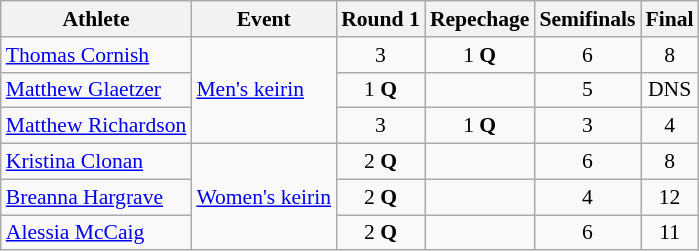<table class=wikitable style=font-size:90%;text-align:center>
<tr>
<th>Athlete</th>
<th>Event</th>
<th>Round 1</th>
<th>Repechage</th>
<th>Semifinals</th>
<th>Final</th>
</tr>
<tr>
<td align=left><a href='#'>Thomas Cornish</a></td>
<td align=left rowspan=3><a href='#'>Men's keirin</a></td>
<td>3</td>
<td>1 <strong>Q</strong></td>
<td>6</td>
<td>8</td>
</tr>
<tr>
<td align=left><a href='#'>Matthew Glaetzer</a></td>
<td>1 <strong>Q</strong></td>
<td></td>
<td>5</td>
<td>DNS</td>
</tr>
<tr>
<td align=left><a href='#'>Matthew Richardson</a></td>
<td>3</td>
<td>1 <strong>Q</strong></td>
<td>3</td>
<td>4</td>
</tr>
<tr>
<td align=left><a href='#'>Kristina Clonan</a></td>
<td align=left rowspan=3><a href='#'>Women's keirin</a></td>
<td>2 <strong>Q</strong></td>
<td></td>
<td>6</td>
<td>8</td>
</tr>
<tr>
<td align=left><a href='#'>Breanna Hargrave</a></td>
<td>2 <strong>Q</strong></td>
<td></td>
<td>4</td>
<td>12</td>
</tr>
<tr>
<td align=left><a href='#'>Alessia McCaig</a></td>
<td>2 <strong>Q</strong></td>
<td></td>
<td>6</td>
<td>11</td>
</tr>
</table>
